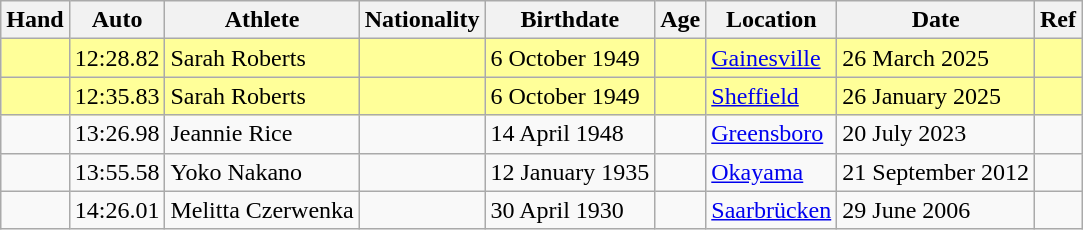<table class="wikitable">
<tr>
<th>Hand</th>
<th>Auto</th>
<th>Athlete</th>
<th>Nationality</th>
<th>Birthdate</th>
<th>Age</th>
<th>Location</th>
<th>Date</th>
<th>Ref</th>
</tr>
<tr style="background:#ff9;">
<td></td>
<td>12:28.82 </td>
<td>Sarah Roberts</td>
<td></td>
<td>6 October 1949</td>
<td></td>
<td><a href='#'>Gainesville</a></td>
<td>26 March 2025</td>
<td></td>
</tr>
<tr style="background:#ff9;">
<td></td>
<td>12:35.83 </td>
<td>Sarah Roberts</td>
<td></td>
<td>6 October 1949</td>
<td></td>
<td><a href='#'>Sheffield</a></td>
<td>26 January 2025</td>
<td></td>
</tr>
<tr>
<td></td>
<td>13:26.98</td>
<td>Jeannie Rice</td>
<td></td>
<td>14 April 1948</td>
<td></td>
<td><a href='#'>Greensboro</a></td>
<td>20 July 2023</td>
<td></td>
</tr>
<tr>
<td></td>
<td>13:55.58</td>
<td>Yoko Nakano</td>
<td></td>
<td>12 January 1935</td>
<td></td>
<td><a href='#'>Okayama</a></td>
<td>21 September 2012</td>
<td></td>
</tr>
<tr>
<td></td>
<td>14:26.01</td>
<td>Melitta Czerwenka</td>
<td></td>
<td>30 April 1930</td>
<td></td>
<td><a href='#'>Saarbrücken</a></td>
<td>29 June 2006</td>
<td></td>
</tr>
</table>
